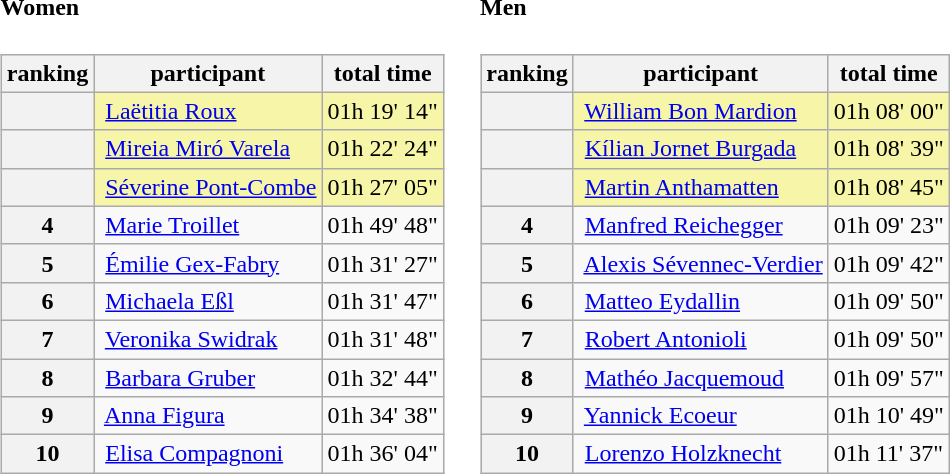<table>
<tr>
<td><br><h4>Women</h4><table class="wikitable">
<tr>
<th>ranking</th>
<th>participant</th>
<th>total time</th>
</tr>
<tr>
<th bgcolor="gold"></th>
<td bgcolor="#F7F6A8"> <a href='#'>Laëtitia Roux</a></td>
<td bgcolor="#F7F6A8">01h 19' 14"</td>
</tr>
<tr>
<th bgcolor="silver"></th>
<td bgcolor="#F7F6A8"> <a href='#'>Mireia Miró Varela</a></td>
<td bgcolor="#F7F6A8">01h 22' 24"</td>
</tr>
<tr>
<th bgcolor="#cc9966"></th>
<td bgcolor="#F7F6A8"> <a href='#'>Séverine Pont-Combe</a></td>
<td bgcolor="#F7F6A8">01h 27' 05"</td>
</tr>
<tr>
<th>4</th>
<td> <a href='#'>Marie Troillet</a></td>
<td>01h 49' 48"</td>
</tr>
<tr>
<th>5</th>
<td> <a href='#'>Émilie Gex-Fabry</a></td>
<td>01h 31' 27"</td>
</tr>
<tr>
<th>6</th>
<td> <a href='#'>Michaela Eßl</a></td>
<td>01h 31' 47"</td>
</tr>
<tr>
<th>7</th>
<td> <a href='#'>Veronika Swidrak</a></td>
<td>01h 31' 48"</td>
</tr>
<tr>
<th>8</th>
<td> <a href='#'>Barbara Gruber</a></td>
<td>01h 32' 44"</td>
</tr>
<tr>
<th>9</th>
<td> <a href='#'>Anna Figura</a></td>
<td>01h 34' 38"</td>
</tr>
<tr>
<th>10</th>
<td> <a href='#'>Elisa Compagnoni</a></td>
<td>01h 36' 04"</td>
</tr>
</table>
</td>
<td></td>
<td><br><h4>Men</h4><table class="wikitable">
<tr>
<th>ranking</th>
<th>participant</th>
<th>total time</th>
</tr>
<tr>
<th bgcolor="gold"></th>
<td bgcolor="#F7F6A8"> <a href='#'>William Bon Mardion</a></td>
<td bgcolor="#F7F6A8">01h 08' 00"</td>
</tr>
<tr>
<th bgcolor="silver"></th>
<td bgcolor="#F7F6A8"> <a href='#'>Kílian Jornet Burgada</a></td>
<td bgcolor="#F7F6A8">01h 08' 39"</td>
</tr>
<tr>
<th bgcolor="#cc9966"></th>
<td bgcolor="#F7F6A8"> <a href='#'>Martin Anthamatten</a></td>
<td bgcolor="#F7F6A8">01h 08' 45"</td>
</tr>
<tr>
<th>4</th>
<td> <a href='#'>Manfred Reichegger</a></td>
<td>01h 09' 23"</td>
</tr>
<tr>
<th>5</th>
<td> <a href='#'>Alexis Sévennec-Verdier</a></td>
<td>01h 09' 42"</td>
</tr>
<tr>
<th>6</th>
<td> <a href='#'>Matteo Eydallin</a></td>
<td>01h 09' 50"</td>
</tr>
<tr>
<th>7</th>
<td> <a href='#'>Robert Antonioli</a></td>
<td>01h 09' 50"</td>
</tr>
<tr>
<th>8</th>
<td> <a href='#'>Mathéo Jacquemoud</a></td>
<td>01h 09' 57"</td>
</tr>
<tr>
<th>9</th>
<td> <a href='#'>Yannick Ecoeur</a></td>
<td>01h 10' 49"</td>
</tr>
<tr>
<th>10</th>
<td> <a href='#'>Lorenzo Holzknecht</a></td>
<td>01h 11' 37"</td>
</tr>
</table>
</td>
</tr>
</table>
